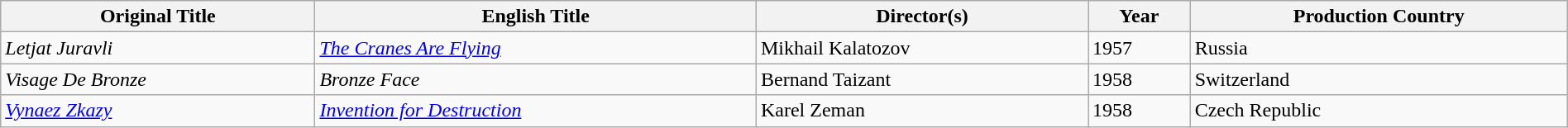<table class="wikitable sortable" style="width: 100%;">
<tr>
<th>Original Title</th>
<th>English Title</th>
<th>Director(s)</th>
<th>Year</th>
<th>Production Country</th>
</tr>
<tr>
<td><em>Letjat Juravli</em></td>
<td><em><a href='#'>The Cranes Are Flying</a></em></td>
<td>Mikhail Kalatozov</td>
<td>1957</td>
<td>Russia</td>
</tr>
<tr>
<td><em>Visage De Bronze</em></td>
<td><em>Bronze Face</em></td>
<td>Bernand Taizant</td>
<td>1958</td>
<td>Switzerland</td>
</tr>
<tr>
<td><em><a href='#'>Vynaez Zkazy</a></em></td>
<td><em><a href='#'>Invention for Destruction</a></em></td>
<td>Karel Zeman</td>
<td>1958</td>
<td>Czech Republic</td>
</tr>
</table>
